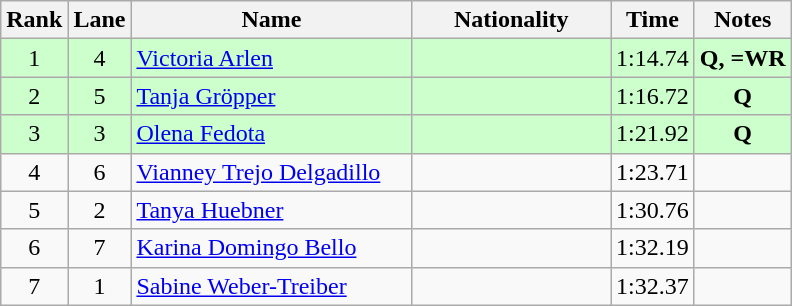<table class="wikitable sortable" style="text-align:center">
<tr>
<th>Rank</th>
<th>Lane</th>
<th style="width:180px">Name</th>
<th style="width:125px">Nationality</th>
<th>Time</th>
<th>Notes</th>
</tr>
<tr style="background:#cfc;">
<td>1</td>
<td>4</td>
<td style="text-align:left;"><a href='#'>Victoria Arlen</a></td>
<td style="text-align:left;"></td>
<td>1:14.74</td>
<td><strong>Q, =WR</strong></td>
</tr>
<tr style="background:#cfc;">
<td>2</td>
<td>5</td>
<td style="text-align:left;"><a href='#'>Tanja Gröpper</a></td>
<td style="text-align:left;"></td>
<td>1:16.72</td>
<td><strong>Q</strong></td>
</tr>
<tr style="background:#cfc;">
<td>3</td>
<td>3</td>
<td style="text-align:left;"><a href='#'>Olena Fedota</a></td>
<td style="text-align:left;"></td>
<td>1:21.92</td>
<td><strong>Q</strong></td>
</tr>
<tr>
<td>4</td>
<td>6</td>
<td style="text-align:left;"><a href='#'>Vianney Trejo Delgadillo</a></td>
<td style="text-align:left;"></td>
<td>1:23.71</td>
<td></td>
</tr>
<tr>
<td>5</td>
<td>2</td>
<td style="text-align:left;"><a href='#'>Tanya Huebner</a></td>
<td style="text-align:left;"></td>
<td>1:30.76</td>
<td></td>
</tr>
<tr>
<td>6</td>
<td>7</td>
<td style="text-align:left;"><a href='#'>Karina Domingo Bello</a></td>
<td style="text-align:left;"></td>
<td>1:32.19</td>
<td></td>
</tr>
<tr>
<td>7</td>
<td>1</td>
<td style="text-align:left;"><a href='#'>Sabine Weber-Treiber</a></td>
<td style="text-align:left;"></td>
<td>1:32.37</td>
<td></td>
</tr>
</table>
